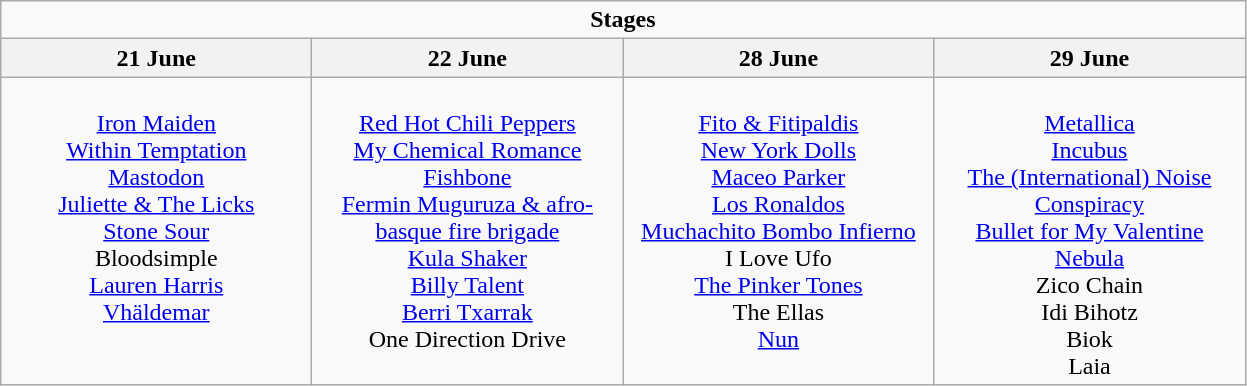<table class="wikitable">
<tr>
<td colspan="4" align="center"><strong>Stages</strong></td>
</tr>
<tr>
<th>21 June</th>
<th>22 June</th>
<th>28 June</th>
<th>29 June</th>
</tr>
<tr>
<td valign="top" align="center" width=200><br><a href='#'>Iron Maiden</a><br>
<a href='#'>Within Temptation</a><br>
<a href='#'>Mastodon</a><br>
<a href='#'>Juliette & The Licks</a><br>
<a href='#'>Stone Sour</a><br>
Bloodsimple<br>
<a href='#'>Lauren Harris</a><br>
<a href='#'>Vhäldemar</a></td>
<td valign="top" align="center" width=200><br><a href='#'>Red Hot Chili Peppers</a><br>
<a href='#'>My Chemical Romance</a><br>
<a href='#'>Fishbone</a><br>
<a href='#'>Fermin Muguruza & afro-basque fire brigade</a><br>
<a href='#'>Kula Shaker</a><br>
<a href='#'>Billy Talent</a><br>
<a href='#'>Berri Txarrak</a><br>
One Direction Drive</td>
<td valign="top" align="center" width=200><br><a href='#'>Fito & Fitipaldis</a><br>
<a href='#'>New York Dolls</a><br>
<a href='#'>Maceo Parker</a><br>
<a href='#'>Los Ronaldos</a><br>
<a href='#'>Muchachito Bombo Infierno</a><br>
I Love Ufo<br>
<a href='#'>The Pinker Tones</a><br>
The Ellas<br>
<a href='#'>Nun</a></td>
<td valign="top" align="center" width=200><br><a href='#'>Metallica</a><br>
<a href='#'>Incubus</a><br>
<a href='#'>The (International) Noise Conspiracy</a><br>
<a href='#'>Bullet for My Valentine</a><br>
<a href='#'>Nebula</a><br>
Zico Chain<br>
Idi Bihotz<br>
Biok<br>
Laia</td>
</tr>
</table>
